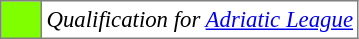<table bgcolor="#f7f8ff" cellpadding="3" cellspacing="0" border="1" style="font-size: 95%; border: gray solid 1px; border-collapse: collapse;text-align:center;">
<tr>
<td style="background: #7fff00;" width="20"></td>
<td bgcolor="#ffffff" align="left"><em>Qualification for <a href='#'>Adriatic League</a></em></td>
</tr>
</table>
